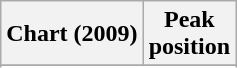<table class="wikitable sortable plainrowheaders" style="text-align:center">
<tr>
<th scope="col">Chart (2009)</th>
<th scope="col">Peak<br>position</th>
</tr>
<tr>
</tr>
<tr>
</tr>
</table>
